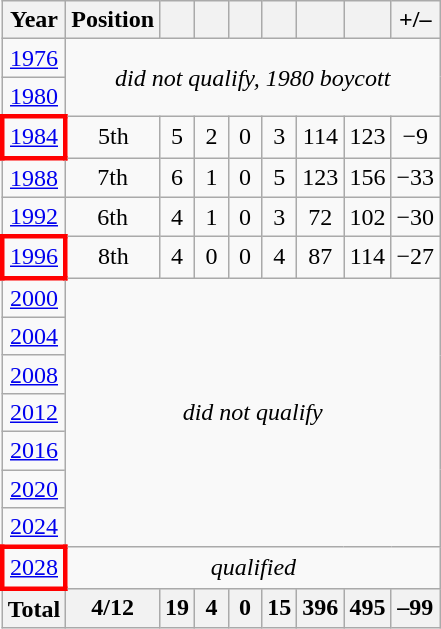<table class="wikitable" style="text-align: center;">
<tr>
<th>Year</th>
<th>Position</th>
<th width="15"></th>
<th width="15"></th>
<th width="15"></th>
<th width="15"></th>
<th></th>
<th></th>
<th>+/–</th>
</tr>
<tr>
<td> <a href='#'>1976</a></td>
<td colspan="8" rowspan=2><em>did not qualify, 1980 boycott</em></td>
</tr>
<tr>
<td> <a href='#'>1980</a></td>
</tr>
<tr>
<td style="border: 3px solid red"> <a href='#'>1984</a></td>
<td>5th</td>
<td>5</td>
<td>2</td>
<td>0</td>
<td>3</td>
<td>114</td>
<td>123</td>
<td>−9</td>
</tr>
<tr>
<td> <a href='#'>1988</a></td>
<td>7th</td>
<td>6</td>
<td>1</td>
<td>0</td>
<td>5</td>
<td>123</td>
<td>156</td>
<td>−33</td>
</tr>
<tr>
<td> <a href='#'>1992</a></td>
<td>6th</td>
<td>4</td>
<td>1</td>
<td>0</td>
<td>3</td>
<td>72</td>
<td>102</td>
<td>−30</td>
</tr>
<tr>
<td style="border: 3px solid red"> <a href='#'>1996</a></td>
<td>8th</td>
<td>4</td>
<td>0</td>
<td>0</td>
<td>4</td>
<td>87</td>
<td>114</td>
<td>−27</td>
</tr>
<tr>
<td> <a href='#'>2000</a></td>
<td colspan="8" rowspan=7><em>did not qualify</em></td>
</tr>
<tr>
<td> <a href='#'>2004</a></td>
</tr>
<tr>
<td> <a href='#'>2008</a></td>
</tr>
<tr>
<td> <a href='#'>2012</a></td>
</tr>
<tr>
<td> <a href='#'>2016</a></td>
</tr>
<tr>
<td> <a href='#'>2020</a></td>
</tr>
<tr>
<td> <a href='#'>2024</a></td>
</tr>
<tr>
<td style="border: 3px solid red"> <a href='#'>2028</a></td>
<td colspan="8"><em>qualified</em></td>
</tr>
<tr>
<th>Total</th>
<th>4/12</th>
<th>19</th>
<th>4</th>
<th>0</th>
<th>15</th>
<th>396</th>
<th>495</th>
<th>–99</th>
</tr>
</table>
